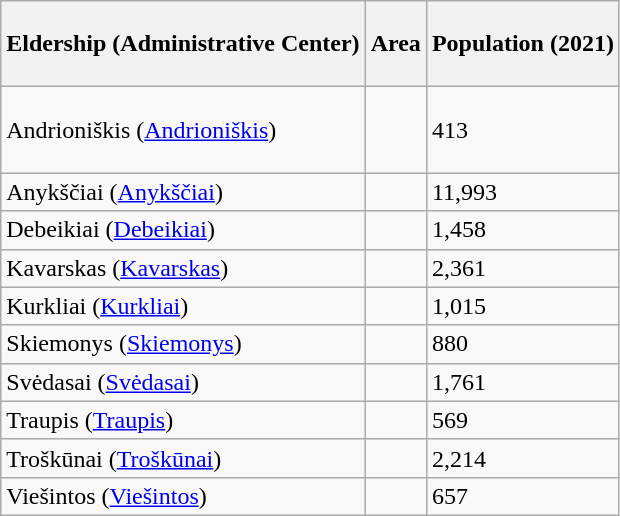<table class="sortable wikitable" style="text-align: left; margin: 0 0 0 0;">
<tr>
<th height="50px" scope="col">Eldership (Administrative Center)</th>
<th scope="col">Area</th>
<th scope="col"><strong>Population (2021)</strong></th>
</tr>
<tr>
<td height="50px" scope="row">Andrioniškis (<a href='#'>Andrioniškis</a>)</td>
<td></td>
<td>413</td>
</tr>
<tr>
<td>Anykščiai (<a href='#'>Anykščiai</a>)</td>
<td></td>
<td>11,993</td>
</tr>
<tr>
<td>Debeikiai (<a href='#'>Debeikiai</a>)</td>
<td></td>
<td>1,458</td>
</tr>
<tr>
<td>Kavarskas (<a href='#'>Kavarskas</a>)</td>
<td></td>
<td>2,361</td>
</tr>
<tr>
<td>Kurkliai (<a href='#'>Kurkliai</a>)</td>
<td></td>
<td>1,015</td>
</tr>
<tr>
<td>Skiemonys (<a href='#'>Skiemonys</a>)</td>
<td></td>
<td>880</td>
</tr>
<tr>
<td>Svėdasai (<a href='#'>Svėdasai</a>)</td>
<td></td>
<td>1,761</td>
</tr>
<tr>
<td>Traupis (<a href='#'>Traupis</a>)</td>
<td></td>
<td>569</td>
</tr>
<tr>
<td>Troškūnai (<a href='#'>Troškūnai</a>)</td>
<td></td>
<td>2,214</td>
</tr>
<tr>
<td>Viešintos (<a href='#'>Viešintos</a>)</td>
<td></td>
<td>657</td>
</tr>
</table>
